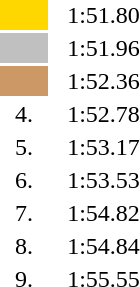<table style="text-align:center">
<tr>
<td width=30 bgcolor=gold></td>
<td align=left></td>
<td width=60>1:51.80</td>
</tr>
<tr>
<td bgcolor=silver></td>
<td align=left></td>
<td>1:51.96</td>
</tr>
<tr>
<td bgcolor=cc9966></td>
<td align=left></td>
<td>1:52.36</td>
</tr>
<tr>
<td>4.</td>
<td align=left></td>
<td>1:52.78</td>
</tr>
<tr>
<td>5.</td>
<td align=left></td>
<td>1:53.17</td>
</tr>
<tr>
<td>6.</td>
<td align=left></td>
<td>1:53.53</td>
</tr>
<tr>
<td>7.</td>
<td align=left></td>
<td>1:54.82</td>
</tr>
<tr>
<td>8.</td>
<td align=left></td>
<td>1:54.84</td>
</tr>
<tr>
<td>9.</td>
<td align=left></td>
<td>1:55.55</td>
</tr>
</table>
